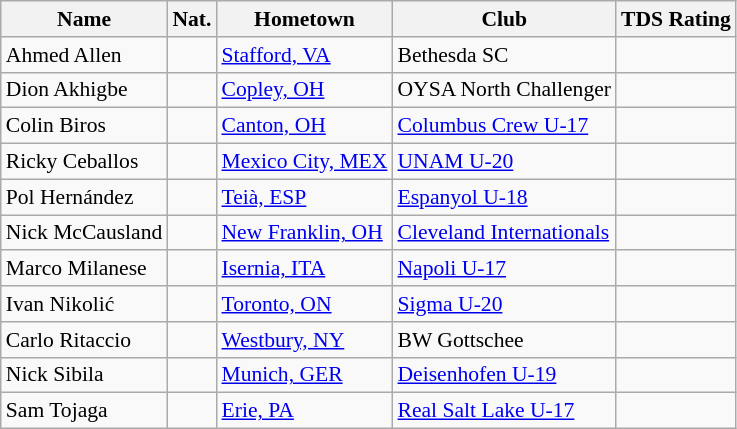<table class="wikitable" style="font-size:90%;" border="1">
<tr>
<th>Name</th>
<th>Nat.</th>
<th>Hometown</th>
<th>Club</th>
<th>TDS Rating</th>
</tr>
<tr>
<td>Ahmed Allen</td>
<td></td>
<td><a href='#'>Stafford, VA</a></td>
<td>Bethesda SC</td>
<td></td>
</tr>
<tr>
<td>Dion Akhigbe</td>
<td></td>
<td><a href='#'>Copley, OH</a></td>
<td>OYSA North Challenger</td>
<td></td>
</tr>
<tr>
<td>Colin Biros</td>
<td></td>
<td><a href='#'>Canton, OH</a></td>
<td><a href='#'>Columbus Crew U-17</a></td>
<td></td>
</tr>
<tr>
<td>Ricky Ceballos</td>
<td></td>
<td><a href='#'>Mexico City, MEX</a></td>
<td><a href='#'>UNAM U-20</a></td>
<td></td>
</tr>
<tr>
<td>Pol Hernández</td>
<td></td>
<td><a href='#'>Teià, ESP</a></td>
<td><a href='#'>Espanyol U-18</a></td>
<td></td>
</tr>
<tr>
<td>Nick McCausland</td>
<td></td>
<td><a href='#'>New Franklin, OH</a></td>
<td><a href='#'>Cleveland Internationals</a></td>
<td></td>
</tr>
<tr>
<td>Marco Milanese</td>
<td></td>
<td><a href='#'>Isernia, ITA</a></td>
<td><a href='#'>Napoli U-17</a></td>
<td></td>
</tr>
<tr>
<td>Ivan Nikolić</td>
<td></td>
<td><a href='#'>Toronto, ON</a></td>
<td><a href='#'>Sigma U-20</a></td>
<td></td>
</tr>
<tr>
<td>Carlo Ritaccio</td>
<td></td>
<td><a href='#'>Westbury, NY</a></td>
<td>BW Gottschee</td>
<td></td>
</tr>
<tr>
<td>Nick Sibila</td>
<td></td>
<td><a href='#'>Munich, GER</a></td>
<td><a href='#'>Deisenhofen U-19</a></td>
<td></td>
</tr>
<tr>
<td>Sam Tojaga</td>
<td></td>
<td><a href='#'>Erie, PA</a></td>
<td><a href='#'>Real Salt Lake U-17</a></td>
<td></td>
</tr>
</table>
